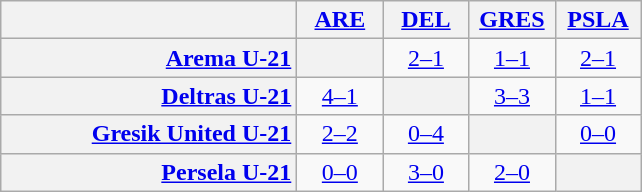<table class="wikitable" style="text-align:center">
<tr>
<th width="190"> </th>
<th width="50"><a href='#'>ARE</a></th>
<th width="50"><a href='#'>DEL</a></th>
<th width="50"><a href='#'>GRES</a></th>
<th width="50"><a href='#'>PSLA</a></th>
</tr>
<tr>
<th style="text-align:right;"><a href='#'>Arema U-21</a></th>
<th></th>
<td><a href='#'>2–1</a></td>
<td><a href='#'>1–1</a></td>
<td><a href='#'>2–1</a></td>
</tr>
<tr>
<th style="text-align:right;"><a href='#'>Deltras U-21</a></th>
<td><a href='#'>4–1</a></td>
<th></th>
<td><a href='#'>3–3</a></td>
<td><a href='#'>1–1</a></td>
</tr>
<tr>
<th style="text-align:right;"><a href='#'>Gresik United U-21</a></th>
<td><a href='#'>2–2</a></td>
<td><a href='#'>0–4</a></td>
<th></th>
<td><a href='#'>0–0</a></td>
</tr>
<tr>
<th style="text-align:right;"><a href='#'>Persela U-21</a></th>
<td><a href='#'>0–0</a></td>
<td><a href='#'>3–0</a></td>
<td><a href='#'>2–0</a></td>
<th></th>
</tr>
</table>
